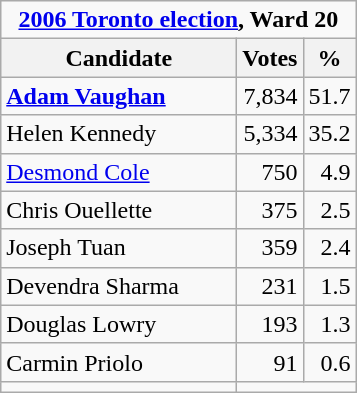<table class="wikitable">
<tr>
<td Colspan="3" align="center"><strong><a href='#'>2006 Toronto election</a>, Ward 20</strong></td>
</tr>
<tr>
<th bgcolor="#DDDDFF" width="150px">Candidate</th>
<th bgcolor="#DDDDFF">Votes</th>
<th bgcolor="#DDDDFF">%</th>
</tr>
<tr>
<td><strong><a href='#'>Adam Vaughan</a></strong></td>
<td align=right>7,834</td>
<td align=right>51.7</td>
</tr>
<tr>
<td>Helen Kennedy</td>
<td align=right>5,334</td>
<td align=right>35.2</td>
</tr>
<tr>
<td><a href='#'>Desmond Cole</a></td>
<td align=right>750</td>
<td align=right>4.9</td>
</tr>
<tr>
<td>Chris Ouellette</td>
<td align=right>375</td>
<td align=right>2.5</td>
</tr>
<tr>
<td>Joseph Tuan</td>
<td align=right>359</td>
<td align=right>2.4</td>
</tr>
<tr>
<td>Devendra Sharma</td>
<td align=right>231</td>
<td align=right>1.5</td>
</tr>
<tr>
<td>Douglas Lowry</td>
<td align=right>193</td>
<td align=right>1.3</td>
</tr>
<tr>
<td>Carmin Priolo</td>
<td align=right>91</td>
<td align=right>0.6</td>
</tr>
<tr>
<td></td>
</tr>
</table>
